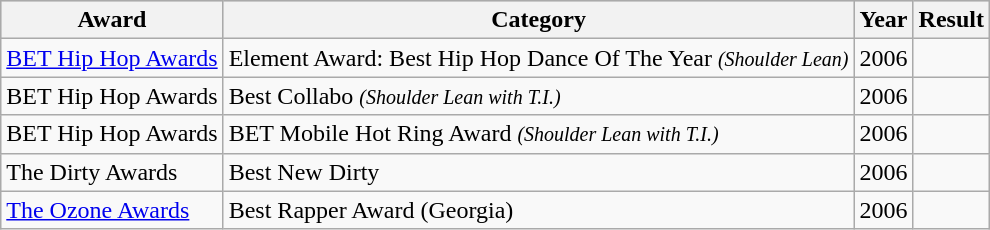<table class= "wikitable">
<tr style="background:#ccc;">
<th>Award</th>
<th>Category</th>
<th>Year</th>
<th>Result</th>
</tr>
<tr>
<td><a href='#'>BET Hip Hop Awards</a></td>
<td>Element Award: Best Hip Hop Dance Of The Year <small><em>(Shoulder Lean)</em></small></td>
<td>2006</td>
<td></td>
</tr>
<tr>
<td>BET Hip Hop Awards</td>
<td>Best Collabo <small><em>(Shoulder Lean with T.I.)</em></small></td>
<td>2006</td>
<td></td>
</tr>
<tr>
<td>BET Hip Hop Awards</td>
<td>BET Mobile Hot Ring Award <small><em>(Shoulder Lean with T.I.)</em></small></td>
<td>2006</td>
<td></td>
</tr>
<tr>
<td>The Dirty Awards</td>
<td>Best New Dirty</td>
<td>2006</td>
<td></td>
</tr>
<tr>
<td><a href='#'>The Ozone Awards</a></td>
<td>Best Rapper Award (Georgia)</td>
<td>2006</td>
<td></td>
</tr>
</table>
